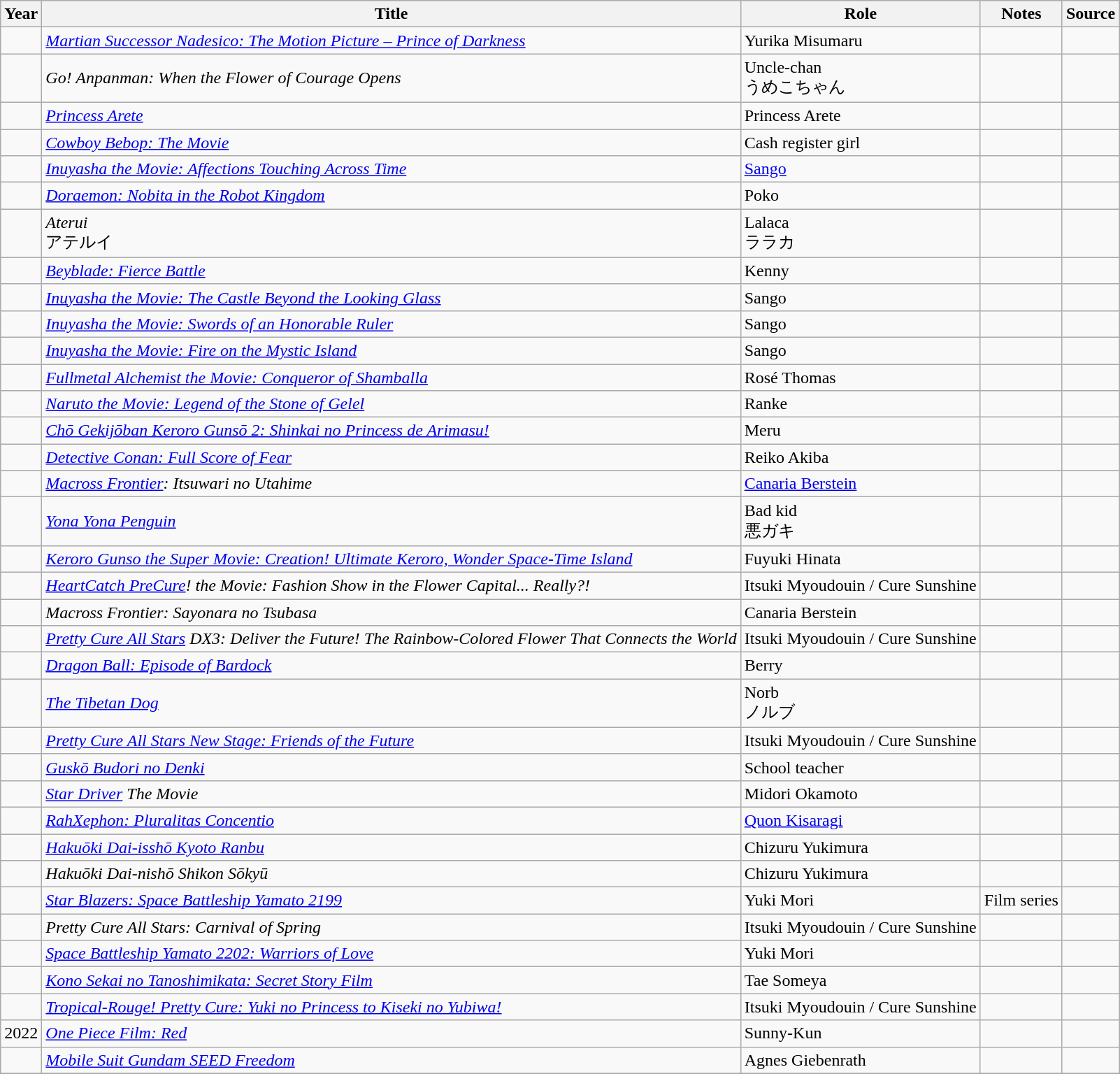<table class="wikitable sortable plainrowheaders">
<tr>
<th>Year</th>
<th>Title</th>
<th>Role</th>
<th class="unsortable">Notes</th>
<th class="unsortable">Source</th>
</tr>
<tr>
<td></td>
<td><em><a href='#'>Martian Successor Nadesico: The Motion Picture – Prince of Darkness</a></em></td>
<td>Yurika Misumaru</td>
<td></td>
<td></td>
</tr>
<tr>
<td></td>
<td><em>Go! Anpanman: When the Flower of Courage Opens</em></td>
<td>Uncle-chan<br>うめこちゃん</td>
<td></td>
<td></td>
</tr>
<tr>
<td></td>
<td><em><a href='#'>Princess Arete</a></em></td>
<td>Princess Arete</td>
<td></td>
<td></td>
</tr>
<tr>
<td></td>
<td><em><a href='#'>Cowboy Bebop: The Movie</a></em></td>
<td>Cash register girl</td>
<td></td>
<td></td>
</tr>
<tr>
<td></td>
<td><em><a href='#'>Inuyasha the Movie: Affections Touching Across Time</a></em></td>
<td><a href='#'>Sango</a></td>
<td></td>
<td></td>
</tr>
<tr>
<td></td>
<td><em><a href='#'>Doraemon: Nobita in the Robot Kingdom</a></em></td>
<td>Poko</td>
<td></td>
<td></td>
</tr>
<tr>
<td></td>
<td><em>Aterui</em><br>アテルイ</td>
<td>Lalaca<br>ララカ</td>
<td></td>
<td></td>
</tr>
<tr>
<td></td>
<td><em><a href='#'>Beyblade: Fierce Battle</a></em></td>
<td>Kenny</td>
<td></td>
<td></td>
</tr>
<tr>
<td></td>
<td><em><a href='#'>Inuyasha the Movie: The Castle Beyond the Looking Glass</a></em></td>
<td>Sango</td>
<td></td>
<td></td>
</tr>
<tr>
<td></td>
<td><em><a href='#'>Inuyasha the Movie: Swords of an Honorable Ruler</a></em></td>
<td>Sango</td>
<td></td>
<td></td>
</tr>
<tr>
<td></td>
<td><em><a href='#'>Inuyasha the Movie: Fire on the Mystic Island</a></em></td>
<td>Sango</td>
<td></td>
<td></td>
</tr>
<tr>
<td></td>
<td><em><a href='#'>Fullmetal Alchemist the Movie: Conqueror of Shamballa</a></em></td>
<td>Rosé Thomas</td>
<td></td>
<td></td>
</tr>
<tr>
<td></td>
<td><em><a href='#'>Naruto the Movie: Legend of the Stone of Gelel</a></em></td>
<td>Ranke</td>
<td></td>
<td></td>
</tr>
<tr>
<td></td>
<td><em><a href='#'>Chō Gekijōban Keroro Gunsō 2: Shinkai no Princess de Arimasu!</a></em></td>
<td>Meru</td>
<td></td>
<td></td>
</tr>
<tr>
<td></td>
<td><em><a href='#'>Detective Conan: Full Score of Fear</a></em></td>
<td>Reiko Akiba</td>
<td></td>
<td></td>
</tr>
<tr>
<td></td>
<td><em><a href='#'>Macross Frontier</a>: Itsuwari no Utahime</em></td>
<td><a href='#'>Canaria Berstein</a></td>
<td></td>
<td></td>
</tr>
<tr>
<td></td>
<td><em><a href='#'>Yona Yona Penguin</a></em></td>
<td>Bad kid<br>悪ガキ</td>
<td></td>
<td></td>
</tr>
<tr>
<td></td>
<td><em><a href='#'>Keroro Gunso the Super Movie: Creation! Ultimate Keroro, Wonder Space-Time Island</a></em></td>
<td>Fuyuki Hinata</td>
<td></td>
<td></td>
</tr>
<tr>
<td></td>
<td><em><a href='#'>HeartCatch PreCure</a>! the Movie: Fashion Show in the Flower Capital... Really?!</em></td>
<td>Itsuki Myoudouin / Cure Sunshine</td>
<td></td>
<td></td>
</tr>
<tr>
<td></td>
<td><em>Macross Frontier: Sayonara no Tsubasa</em></td>
<td>Canaria Berstein</td>
<td></td>
<td></td>
</tr>
<tr>
<td></td>
<td><em><a href='#'>Pretty Cure All Stars</a> DX3: Deliver the Future! The Rainbow-Colored Flower That Connects the World</em></td>
<td>Itsuki Myoudouin / Cure Sunshine</td>
<td></td>
<td></td>
</tr>
<tr>
<td></td>
<td><em><a href='#'>Dragon Ball: Episode of Bardock</a></em></td>
<td>Berry</td>
<td></td>
<td></td>
</tr>
<tr>
<td></td>
<td><em><a href='#'>The Tibetan Dog</a></em></td>
<td>Norb<br>ノルブ</td>
<td></td>
<td></td>
</tr>
<tr>
<td></td>
<td><em><a href='#'>Pretty Cure All Stars New Stage: Friends of the Future</a></em></td>
<td>Itsuki Myoudouin / Cure Sunshine</td>
<td></td>
<td></td>
</tr>
<tr>
<td></td>
<td><em><a href='#'>Guskō Budori no Denki</a></em></td>
<td>School teacher</td>
<td></td>
<td></td>
</tr>
<tr>
<td></td>
<td><em><a href='#'>Star Driver</a> The Movie</em></td>
<td>Midori Okamoto</td>
<td></td>
<td></td>
</tr>
<tr>
<td></td>
<td><em><a href='#'>RahXephon: Pluralitas Concentio</a></em></td>
<td><a href='#'>Quon Kisaragi</a></td>
<td></td>
<td></td>
</tr>
<tr>
<td></td>
<td><em><a href='#'>Hakuōki Dai-isshō Kyoto Ranbu</a></em></td>
<td>Chizuru Yukimura</td>
<td></td>
<td></td>
</tr>
<tr>
<td></td>
<td><em>Hakuōki Dai-nishō Shikon Sōkyū</em></td>
<td>Chizuru Yukimura</td>
<td></td>
<td></td>
</tr>
<tr>
<td></td>
<td><em><a href='#'>Star Blazers: Space Battleship Yamato 2199</a></em></td>
<td>Yuki Mori</td>
<td>Film series</td>
<td></td>
</tr>
<tr>
<td></td>
<td><em>Pretty Cure All Stars: Carnival of Spring</em></td>
<td>Itsuki Myoudouin / Cure Sunshine</td>
<td></td>
<td></td>
</tr>
<tr>
<td></td>
<td><em><a href='#'>Space Battleship Yamato 2202: Warriors of Love</a></em></td>
<td>Yuki Mori</td>
<td></td>
<td></td>
</tr>
<tr>
<td></td>
<td><em><a href='#'>Kono Sekai no Tanoshimikata: Secret Story Film</a></em></td>
<td>Tae Someya</td>
<td></td>
<td></td>
</tr>
<tr>
<td></td>
<td><em><a href='#'>Tropical-Rouge! Pretty Cure: Yuki no Princess to Kiseki no Yubiwa!</a></em></td>
<td>Itsuki Myoudouin / Cure Sunshine</td>
<td></td>
<td></td>
</tr>
<tr>
<td>2022</td>
<td><em><a href='#'>One Piece Film: Red</a></em></td>
<td>Sunny-Kun</td>
<td></td>
<td></td>
</tr>
<tr>
<td></td>
<td><em><a href='#'>Mobile Suit Gundam SEED Freedom</a></em></td>
<td>Agnes Giebenrath</td>
<td></td>
<td></td>
</tr>
<tr>
</tr>
</table>
